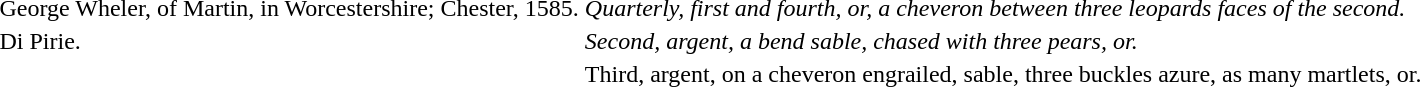<table>
<tr>
<td>George Wheler, of Martin, in Worcestershire; Chester, 1585.</td>
<td><em>Quarterly, first and fourth, or, a cheveron between three leopards faces of the second.</em></td>
</tr>
<tr>
<td>Di Pirie.</td>
<td><em>Second, argent, a bend sable, chased with three pears, or.</em></td>
</tr>
<tr>
<td></td>
<td>Third, argent, on a cheveron engrailed, sable, three buckles azure, as many martlets, or.</td>
</tr>
</table>
